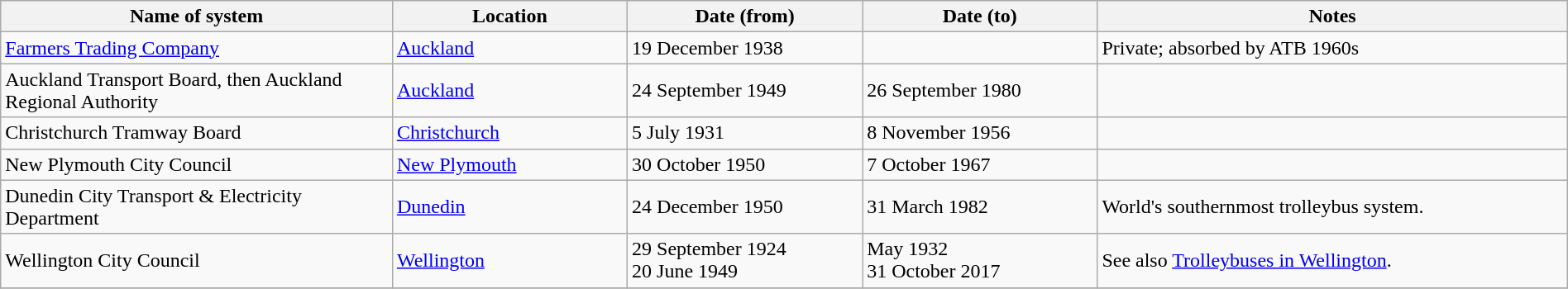<table class="wikitable" width=100%>
<tr>
<th width=25%>Name of system</th>
<th width=15%>Location</th>
<th width=15%>Date (from)</th>
<th width=15%>Date (to)</th>
<th width=30%>Notes</th>
</tr>
<tr>
<td><a href='#'>Farmers Trading Company</a></td>
<td><a href='#'>Auckland</a></td>
<td>19 December 1938</td>
<td> </td>
<td>Private; absorbed by ATB 1960s</td>
</tr>
<tr>
<td>Auckland Transport Board, then Auckland Regional Authority</td>
<td><a href='#'>Auckland</a></td>
<td>24 September 1949</td>
<td>26 September 1980</td>
<td> </td>
</tr>
<tr>
<td>Christchurch Tramway Board</td>
<td><a href='#'>Christchurch</a></td>
<td>5 July 1931</td>
<td>8 November 1956</td>
<td></td>
</tr>
<tr>
<td>New Plymouth City Council</td>
<td><a href='#'>New Plymouth</a></td>
<td>30 October 1950</td>
<td>7 October 1967</td>
<td></td>
</tr>
<tr>
<td>Dunedin City Transport & Electricity Department</td>
<td><a href='#'>Dunedin</a></td>
<td>24 December 1950</td>
<td>31 March 1982</td>
<td>World's southernmost trolleybus system.</td>
</tr>
<tr>
<td>Wellington City Council</td>
<td><a href='#'>Wellington</a></td>
<td>29 September 1924<br>20 June 1949</td>
<td>May 1932<br>31 October 2017</td>
<td>See also <a href='#'>Trolleybuses in Wellington</a>.</td>
</tr>
<tr>
</tr>
</table>
